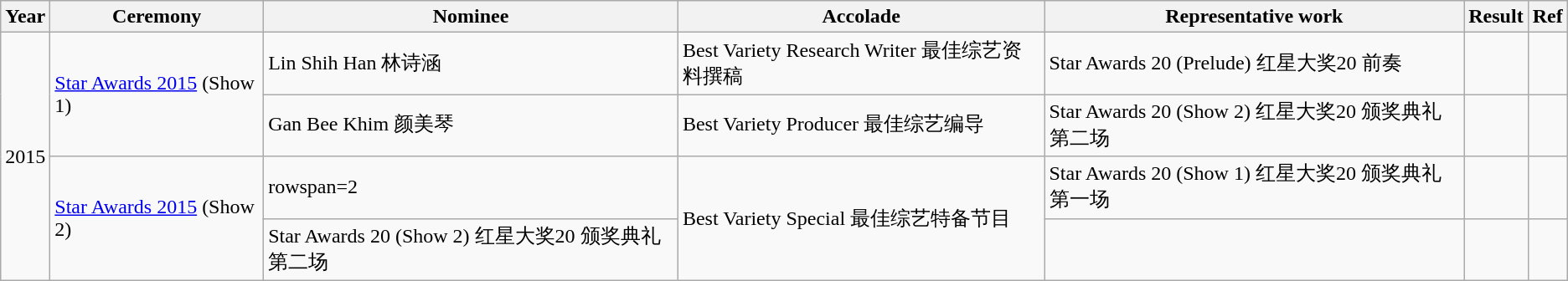<table class="wikitable sortable">
<tr>
<th>Year</th>
<th>Ceremony</th>
<th>Nominee</th>
<th>Accolade</th>
<th>Representative work</th>
<th class="unsortable">Result</th>
<th class="unsortable">Ref</th>
</tr>
<tr>
<td rowspan="4">2015</td>
<td rowspan="2"><a href='#'>Star Awards 2015</a> (Show 1)</td>
<td>Lin Shih Han 林诗涵</td>
<td>Best Variety Research Writer 最佳综艺资料撰稿</td>
<td>Star Awards 20 (Prelude) 红星大奖20 前奏</td>
<td></td>
<td></td>
</tr>
<tr>
<td>Gan Bee Khim 颜美琴</td>
<td>Best Variety Producer 最佳综艺编导</td>
<td>Star Awards 20 (Show 2) 红星大奖20 颁奖典礼第二场</td>
<td></td>
<td></td>
</tr>
<tr>
<td rowspan="2"><a href='#'>Star Awards 2015</a> (Show 2)</td>
<td>rowspan=2 </td>
<td rowspan="2">Best Variety Special 最佳综艺特备节目</td>
<td>Star Awards 20 (Show 1) 红星大奖20 颁奖典礼第一场</td>
<td></td>
<td></td>
</tr>
<tr>
<td>Star Awards 20 (Show 2) 红星大奖20 颁奖典礼第二场</td>
<td></td>
<td></td>
</tr>
</table>
